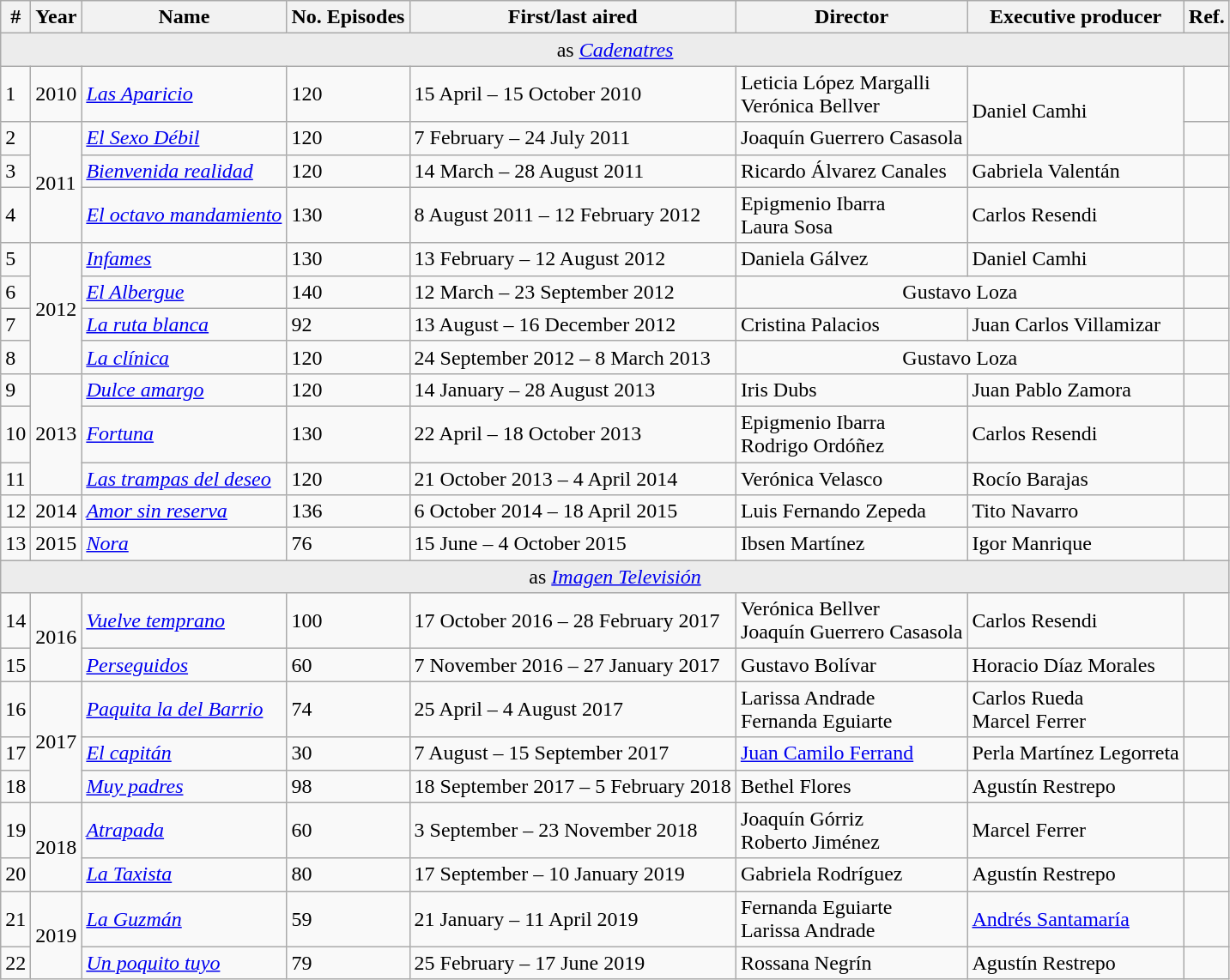<table class="wikitable sortable">
<tr>
<th>#</th>
<th>Year</th>
<th>Name</th>
<th>No. Episodes</th>
<th>First/last aired</th>
<th>Director</th>
<th>Executive producer</th>
<th>Ref.</th>
</tr>
<tr>
<td colspan="8" style="background: #ececec; text-align: center">as <em><a href='#'>Cadenatres</a></em></td>
</tr>
<tr>
<td>1</td>
<td>2010</td>
<td><em><a href='#'>Las Aparicio</a></em></td>
<td>120</td>
<td>15 April – 15 October 2010</td>
<td>Leticia López Margalli<br>Verónica Bellver</td>
<td rowspan="2">Daniel Camhi</td>
<td></td>
</tr>
<tr>
<td>2</td>
<td rowspan="3">2011</td>
<td><em><a href='#'>El Sexo Débil</a></em></td>
<td>120</td>
<td>7 February – 24 July 2011</td>
<td>Joaquín Guerrero Casasola</td>
<td></td>
</tr>
<tr>
<td>3</td>
<td><em><a href='#'>Bienvenida realidad</a></em></td>
<td>120</td>
<td>14 March – 28 August 2011</td>
<td>Ricardo Álvarez Canales</td>
<td>Gabriela Valentán</td>
<td></td>
</tr>
<tr>
<td>4</td>
<td><em><a href='#'>El octavo mandamiento</a></em></td>
<td>130</td>
<td>8 August 2011 – 12 February 2012</td>
<td>Epigmenio Ibarra<br>Laura Sosa</td>
<td>Carlos Resendi</td>
<td></td>
</tr>
<tr>
<td>5</td>
<td rowspan="4">2012</td>
<td><em><a href='#'>Infames</a></em></td>
<td>130</td>
<td>13 February – 12 August 2012</td>
<td>Daniela Gálvez</td>
<td>Daniel Camhi</td>
<td></td>
</tr>
<tr>
<td>6</td>
<td><em><a href='#'>El Albergue</a></em></td>
<td>140</td>
<td>12 March – 23 September 2012</td>
<td colspan="2" align="center">Gustavo Loza</td>
<td></td>
</tr>
<tr>
<td>7</td>
<td><em><a href='#'>La ruta blanca</a></em></td>
<td>92</td>
<td>13 August – 16 December 2012</td>
<td>Cristina Palacios</td>
<td>Juan Carlos Villamizar</td>
<td></td>
</tr>
<tr>
<td>8</td>
<td><em><a href='#'>La clínica</a></em></td>
<td>120</td>
<td>24 September 2012 – 8 March 2013</td>
<td colspan="2" align="center">Gustavo Loza</td>
<td></td>
</tr>
<tr>
<td>9</td>
<td rowspan="3">2013</td>
<td><em><a href='#'>Dulce amargo</a></em></td>
<td>120</td>
<td>14 January – 28 August 2013</td>
<td>Iris Dubs</td>
<td>Juan Pablo Zamora</td>
<td></td>
</tr>
<tr>
<td>10</td>
<td><em><a href='#'>Fortuna</a></em></td>
<td>130</td>
<td>22 April – 18 October 2013</td>
<td>Epigmenio Ibarra<br>Rodrigo Ordóñez</td>
<td>Carlos Resendi</td>
<td></td>
</tr>
<tr>
<td>11</td>
<td><em><a href='#'>Las trampas del deseo</a></em></td>
<td>120</td>
<td>21 October 2013 – 4 April 2014</td>
<td>Verónica Velasco</td>
<td>Rocío Barajas</td>
<td></td>
</tr>
<tr>
<td>12</td>
<td>2014</td>
<td><em><a href='#'>Amor sin reserva</a></em></td>
<td>136</td>
<td>6 October 2014 – 18 April 2015</td>
<td>Luis Fernando Zepeda</td>
<td>Tito Navarro</td>
<td></td>
</tr>
<tr>
<td>13</td>
<td>2015</td>
<td><em><a href='#'>Nora</a></em></td>
<td>76</td>
<td>15 June – 4 October 2015</td>
<td>Ibsen Martínez</td>
<td>Igor Manrique</td>
<td></td>
</tr>
<tr>
<td colspan="8" style="background: #ececec; text-align: center">as <em><a href='#'>Imagen Televisión</a></em></td>
</tr>
<tr>
<td>14</td>
<td rowspan="2">2016</td>
<td><em><a href='#'>Vuelve temprano</a></em></td>
<td>100</td>
<td>17 October 2016 – 28 February 2017</td>
<td>Verónica Bellver<br>Joaquín Guerrero Casasola</td>
<td>Carlos Resendi</td>
<td></td>
</tr>
<tr>
<td>15</td>
<td><em><a href='#'>Perseguidos</a></em></td>
<td>60</td>
<td>7 November 2016 – 27 January 2017</td>
<td>Gustavo Bolívar</td>
<td>Horacio Díaz Morales</td>
<td></td>
</tr>
<tr>
<td>16</td>
<td rowspan="3">2017</td>
<td><em><a href='#'>Paquita la del Barrio</a></em></td>
<td>74</td>
<td>25 April – 4 August 2017</td>
<td>Larissa Andrade<br>Fernanda Eguiarte</td>
<td>Carlos Rueda<br>Marcel Ferrer</td>
<td></td>
</tr>
<tr>
<td>17</td>
<td><em><a href='#'>El capitán</a></em></td>
<td>30</td>
<td>7 August – 15 September 2017</td>
<td><a href='#'>Juan Camilo Ferrand</a></td>
<td>Perla Martínez Legorreta</td>
<td></td>
</tr>
<tr>
<td>18</td>
<td><em><a href='#'>Muy padres</a></em></td>
<td>98</td>
<td>18 September 2017 – 5 February 2018</td>
<td>Bethel Flores</td>
<td>Agustín Restrepo</td>
<td></td>
</tr>
<tr>
<td>19</td>
<td rowspan="2">2018</td>
<td><em><a href='#'>Atrapada</a></em></td>
<td>60</td>
<td>3 September – 23 November 2018</td>
<td>Joaquín Górriz<br>Roberto Jiménez</td>
<td>Marcel Ferrer</td>
<td></td>
</tr>
<tr>
<td>20</td>
<td><em><a href='#'>La Taxista</a></em></td>
<td>80</td>
<td>17 September – 10 January 2019</td>
<td>Gabriela Rodríguez</td>
<td>Agustín Restrepo</td>
<td></td>
</tr>
<tr>
<td>21</td>
<td rowspan="2">2019</td>
<td><em><a href='#'>La Guzmán</a></em></td>
<td>59</td>
<td>21 January – 11 April 2019</td>
<td>Fernanda Eguiarte<br>Larissa Andrade</td>
<td><a href='#'>Andrés Santamaría</a></td>
<td></td>
</tr>
<tr>
<td>22</td>
<td><em><a href='#'>Un poquito tuyo</a></em></td>
<td>79</td>
<td>25 February – 17 June 2019</td>
<td>Rossana Negrín</td>
<td>Agustín Restrepo</td>
<td></td>
</tr>
</table>
